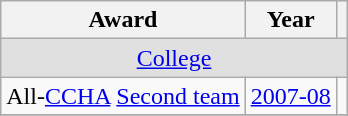<table class="wikitable">
<tr>
<th>Award</th>
<th>Year</th>
<th></th>
</tr>
<tr ALIGN="center" bgcolor="#e0e0e0">
<td colspan="3"><a href='#'>College</a></td>
</tr>
<tr>
<td>All-<a href='#'>CCHA</a> <a href='#'>Second team</a></td>
<td><a href='#'>2007-08</a></td>
<td></td>
</tr>
<tr>
</tr>
</table>
